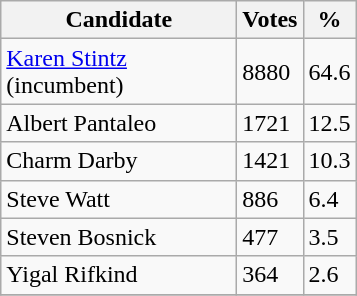<table class="wikitable">
<tr>
<th bgcolor="#DDDDFF" width="150px">Candidate</th>
<th bgcolor="#DDDDFF">Votes</th>
<th bgcolor="#DDDDFF">%</th>
</tr>
<tr>
<td><a href='#'>Karen Stintz</a> (incumbent)</td>
<td>8880</td>
<td>64.6</td>
</tr>
<tr>
<td>Albert Pantaleo</td>
<td>1721</td>
<td>12.5</td>
</tr>
<tr>
<td>Charm Darby</td>
<td>1421</td>
<td>10.3</td>
</tr>
<tr>
<td>Steve Watt</td>
<td>886</td>
<td>6.4</td>
</tr>
<tr>
<td>Steven Bosnick</td>
<td>477</td>
<td>3.5</td>
</tr>
<tr>
<td>Yigal Rifkind</td>
<td>364</td>
<td>2.6</td>
</tr>
<tr>
</tr>
</table>
